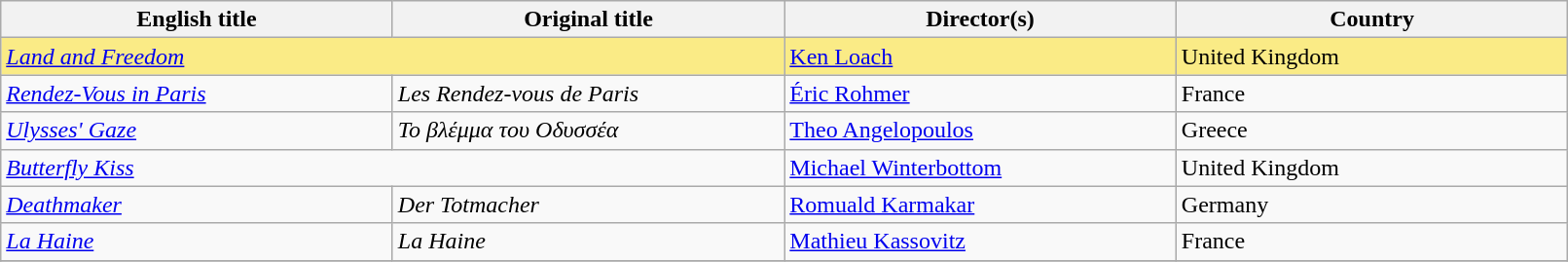<table class="sortable wikitable" width="85%" cellpadding="5">
<tr>
<th width="20%">English title</th>
<th width="20%">Original title</th>
<th width="20%">Director(s)</th>
<th width="20%">Country</th>
</tr>
<tr style="background:#FAEB86">
<td colspan=2><em><a href='#'>Land and Freedom</a></em></td>
<td><a href='#'>Ken Loach</a></td>
<td>United Kingdom</td>
</tr>
<tr>
<td><em><a href='#'>Rendez-Vous in Paris</a></em></td>
<td><em>Les Rendez-vous de Paris</em></td>
<td><a href='#'>Éric Rohmer</a></td>
<td>France</td>
</tr>
<tr>
<td><em><a href='#'>Ulysses' Gaze</a></em></td>
<td><em>Το βλέμμα του Οδυσσέα</em></td>
<td><a href='#'>Theo Angelopoulos</a></td>
<td>Greece</td>
</tr>
<tr>
<td colspan=2><em><a href='#'>Butterfly Kiss</a></em></td>
<td><a href='#'>Michael Winterbottom</a></td>
<td>United Kingdom</td>
</tr>
<tr>
<td><em><a href='#'>Deathmaker</a></em></td>
<td><em>Der Totmacher</em></td>
<td><a href='#'>Romuald Karmakar</a></td>
<td>Germany</td>
</tr>
<tr>
<td><em><a href='#'>La Haine</a></em></td>
<td><em>La Haine</em></td>
<td><a href='#'>Mathieu Kassovitz</a></td>
<td>France</td>
</tr>
<tr>
</tr>
</table>
